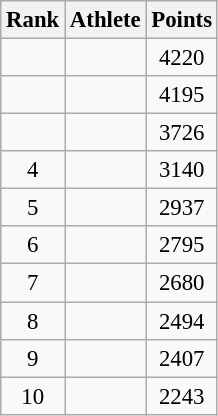<table class="wikitable" style="font-size:95%; text-align:center;">
<tr>
<th>Rank</th>
<th>Athlete</th>
<th>Points</th>
</tr>
<tr>
<td></td>
<td align=left></td>
<td align="center">4220</td>
</tr>
<tr>
<td></td>
<td align=left></td>
<td align="center">4195</td>
</tr>
<tr>
<td></td>
<td align=left></td>
<td align="center">3726</td>
</tr>
<tr>
<td>4</td>
<td align=left></td>
<td align="center">3140</td>
</tr>
<tr>
<td>5</td>
<td align=left></td>
<td align="center">2937</td>
</tr>
<tr>
<td>6</td>
<td align=left></td>
<td align="center">2795</td>
</tr>
<tr>
<td>7</td>
<td align=left></td>
<td align="center">2680</td>
</tr>
<tr>
<td>8</td>
<td align=left></td>
<td align="center">2494</td>
</tr>
<tr>
<td>9</td>
<td align=left></td>
<td align="center">2407</td>
</tr>
<tr>
<td>10</td>
<td align=left></td>
<td align="center">2243</td>
</tr>
</table>
